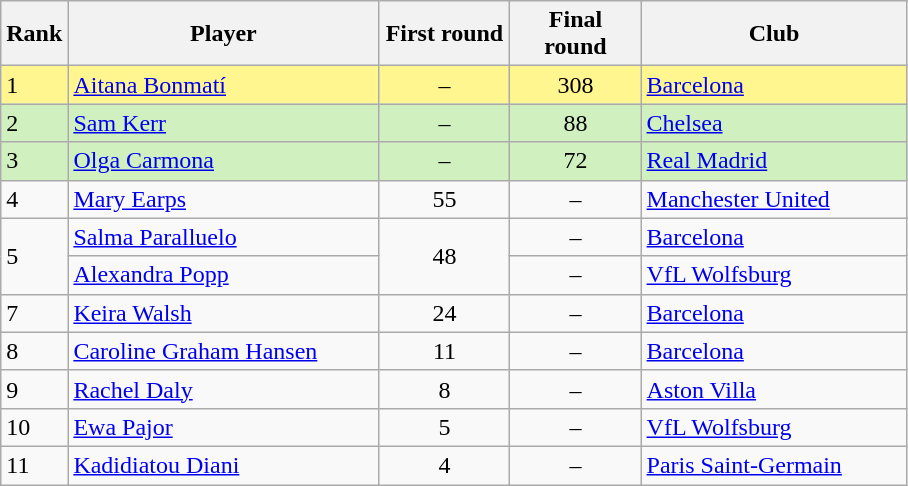<table class="wikitable" style="margin-right: 0;">
<tr text-align:center;">
<th style="width:25px;">Rank</th>
<th style="width:200px;">Player</th>
<th style="width:80px;">First round</th>
<th style="width:80px;">Final round</th>
<th style="width:170px;">Club</th>
</tr>
<tr bgcolor="#FFF68F">
<td>1</td>
<td> <a href='#'>Aitana Bonmatí</a></td>
<td style="text-align:center;">–</td>
<td style="text-align:center;">308</td>
<td> <a href='#'>Barcelona</a></td>
</tr>
<tr bgcolor="#D0F0C0">
<td>2</td>
<td> <a href='#'>Sam Kerr</a></td>
<td style="text-align:center;">–</td>
<td style="text-align:center;">88</td>
<td> <a href='#'>Chelsea</a></td>
</tr>
<tr bgcolor="#D0F0C0">
<td>3</td>
<td> <a href='#'>Olga Carmona</a></td>
<td style="text-align:center;">–</td>
<td style="text-align:center;">72</td>
<td> <a href='#'>Real Madrid</a></td>
</tr>
<tr>
<td>4</td>
<td> <a href='#'>Mary Earps</a></td>
<td style="text-align:center;">55</td>
<td style="text-align:center;">–</td>
<td> <a href='#'>Manchester United</a></td>
</tr>
<tr>
<td rowspan=2>5</td>
<td> <a href='#'>Salma Paralluelo</a></td>
<td rowspan=2 style="text-align:center;">48</td>
<td style="text-align:center;">–</td>
<td> <a href='#'>Barcelona</a></td>
</tr>
<tr>
<td> <a href='#'>Alexandra Popp</a></td>
<td style="text-align:center;">–</td>
<td> <a href='#'>VfL Wolfsburg</a></td>
</tr>
<tr>
<td>7</td>
<td> <a href='#'>Keira Walsh</a></td>
<td style="text-align:center;">24</td>
<td style="text-align:center;">–</td>
<td> <a href='#'>Barcelona</a></td>
</tr>
<tr>
<td>8</td>
<td> <a href='#'>Caroline Graham Hansen</a></td>
<td style="text-align:center;">11</td>
<td style="text-align:center;">–</td>
<td> <a href='#'>Barcelona</a></td>
</tr>
<tr>
<td>9</td>
<td> <a href='#'>Rachel Daly</a></td>
<td style="text-align:center;">8</td>
<td style="text-align:center;">–</td>
<td> <a href='#'>Aston Villa</a></td>
</tr>
<tr>
<td>10</td>
<td> <a href='#'>Ewa Pajor</a></td>
<td style="text-align:center;">5</td>
<td style="text-align:center;">–</td>
<td> <a href='#'>VfL Wolfsburg</a></td>
</tr>
<tr>
<td>11</td>
<td> <a href='#'>Kadidiatou Diani</a></td>
<td style="text-align:center;">4</td>
<td style="text-align:center;">–</td>
<td> <a href='#'>Paris Saint-Germain</a></td>
</tr>
</table>
